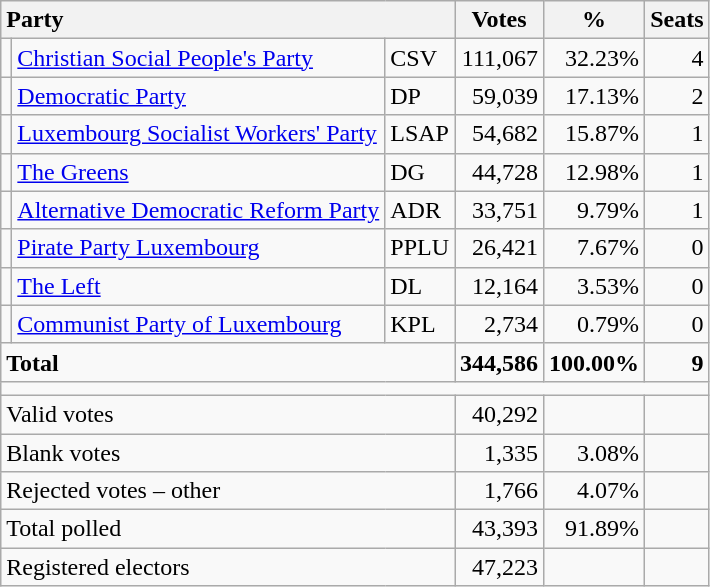<table class="wikitable" border="1" style="text-align:right;">
<tr>
<th style="text-align:left;" valign=bottom colspan=3>Party</th>
<th align=center valign=bottom width="50">Votes</th>
<th align=center valign=bottom width="50">%</th>
<th align=center>Seats</th>
</tr>
<tr>
<td></td>
<td align=left><a href='#'>Christian Social People's Party</a></td>
<td align=left>CSV</td>
<td>111,067</td>
<td>32.23%</td>
<td>4</td>
</tr>
<tr>
<td></td>
<td align=left><a href='#'>Democratic Party</a></td>
<td align=left>DP</td>
<td>59,039</td>
<td>17.13%</td>
<td>2</td>
</tr>
<tr>
<td></td>
<td align=left><a href='#'>Luxembourg Socialist Workers' Party</a></td>
<td align=left>LSAP</td>
<td>54,682</td>
<td>15.87%</td>
<td>1</td>
</tr>
<tr>
<td></td>
<td align=left><a href='#'>The Greens</a></td>
<td align=left>DG</td>
<td>44,728</td>
<td>12.98%</td>
<td>1</td>
</tr>
<tr>
<td></td>
<td align=left><a href='#'>Alternative Democratic Reform Party</a></td>
<td align=left>ADR</td>
<td>33,751</td>
<td>9.79%</td>
<td>1</td>
</tr>
<tr>
<td></td>
<td align=left><a href='#'>Pirate Party Luxembourg</a></td>
<td align=left>PPLU</td>
<td>26,421</td>
<td>7.67%</td>
<td>0</td>
</tr>
<tr>
<td></td>
<td align=left><a href='#'>The Left</a></td>
<td align=left>DL</td>
<td>12,164</td>
<td>3.53%</td>
<td>0</td>
</tr>
<tr>
<td></td>
<td align=left><a href='#'>Communist Party of Luxembourg</a></td>
<td align=left>KPL</td>
<td>2,734</td>
<td>0.79%</td>
<td>0</td>
</tr>
<tr style="font-weight:bold">
<td align=left colspan=3>Total</td>
<td>344,586</td>
<td>100.00%</td>
<td>9</td>
</tr>
<tr>
<td colspan=6 height="2"></td>
</tr>
<tr>
<td align=left colspan=3>Valid votes</td>
<td>40,292</td>
<td></td>
<td></td>
</tr>
<tr>
<td align=left colspan=3>Blank votes</td>
<td>1,335</td>
<td>3.08%</td>
<td></td>
</tr>
<tr>
<td align=left colspan=3>Rejected votes – other</td>
<td>1,766</td>
<td>4.07%</td>
<td></td>
</tr>
<tr>
<td align=left colspan=3>Total polled</td>
<td>43,393</td>
<td>91.89%</td>
<td></td>
</tr>
<tr>
<td align=left colspan=3>Registered electors</td>
<td>47,223</td>
<td></td>
<td></td>
</tr>
</table>
